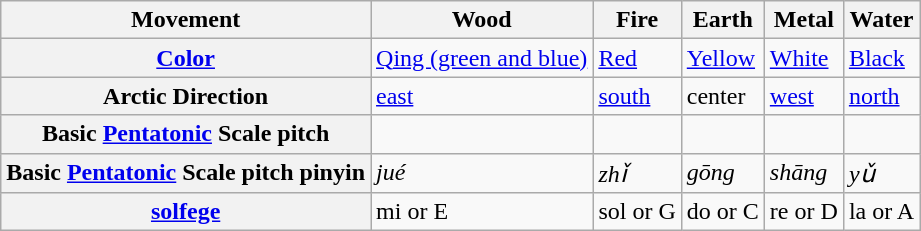<table class="wikitable">
<tr>
<th>Movement</th>
<th>Wood</th>
<th>Fire</th>
<th>Earth</th>
<th>Metal</th>
<th>Water</th>
</tr>
<tr>
<th><a href='#'>Color</a></th>
<td><a href='#'>Qing (green and blue)</a></td>
<td><a href='#'>Red</a></td>
<td><a href='#'>Yellow</a></td>
<td><a href='#'>White</a></td>
<td><a href='#'>Black</a></td>
</tr>
<tr>
<th>Arctic Direction</th>
<td><a href='#'>east</a></td>
<td><a href='#'>south</a></td>
<td>center</td>
<td><a href='#'>west</a></td>
<td><a href='#'>north</a></td>
</tr>
<tr>
<th>Basic <a href='#'>Pentatonic</a> Scale pitch</th>
<td></td>
<td></td>
<td></td>
<td></td>
<td></td>
</tr>
<tr>
<th>Basic <a href='#'>Pentatonic</a> Scale pitch pinyin</th>
<td><em>jué</em></td>
<td><em>zhǐ</em></td>
<td><em>gōng</em></td>
<td><em>shāng</em></td>
<td><em>yǔ</em></td>
</tr>
<tr>
<th><a href='#'>solfege</a></th>
<td>mi or E</td>
<td>sol or G</td>
<td>do or C</td>
<td>re or D</td>
<td>la or A</td>
</tr>
</table>
